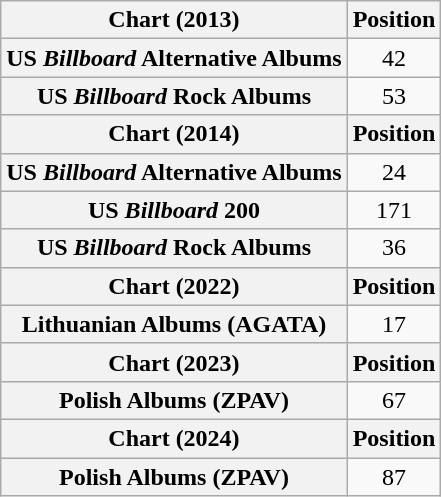<table class="wikitable sortable plainrowheaders" style="text-align:center">
<tr>
<th scope="col">Chart (2013)</th>
<th scope="col">Position</th>
</tr>
<tr>
<th scope="row">US <em>Billboard</em> Alternative Albums</th>
<td>42</td>
</tr>
<tr>
<th scope="row">US <em>Billboard</em> Rock Albums</th>
<td>53</td>
</tr>
<tr>
<th scope="col">Chart (2014)</th>
<th scope="col">Position</th>
</tr>
<tr>
<th scope="row">US <em>Billboard</em> Alternative Albums</th>
<td>24</td>
</tr>
<tr>
<th scope="row">US <em>Billboard</em> 200</th>
<td>171</td>
</tr>
<tr>
<th scope="row">US <em>Billboard</em> Rock Albums</th>
<td>36</td>
</tr>
<tr>
<th scope="col">Chart (2022)</th>
<th scope="col">Position</th>
</tr>
<tr>
<th scope="row">Lithuanian Albums (AGATA)</th>
<td>17</td>
</tr>
<tr>
<th scope="col">Chart (2023)</th>
<th scope="col">Position</th>
</tr>
<tr>
<th scope="row">Polish Albums (ZPAV)</th>
<td>67</td>
</tr>
<tr>
<th scope="col">Chart (2024)</th>
<th scope="col">Position</th>
</tr>
<tr>
<th scope="row">Polish Albums (ZPAV)</th>
<td>87</td>
</tr>
</table>
